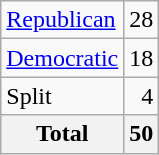<table class=wikitable style=margin-right:30px;>
<tr>
<td><a href='#'>Republican</a></td>
<td>28</td>
</tr>
<tr>
<td><a href='#'>Democratic</a></td>
<td>18</td>
</tr>
<tr>
<td>Split</td>
<td style="text-align:right;">4</td>
</tr>
<tr>
<th>Total</th>
<th>50</th>
</tr>
</table>
